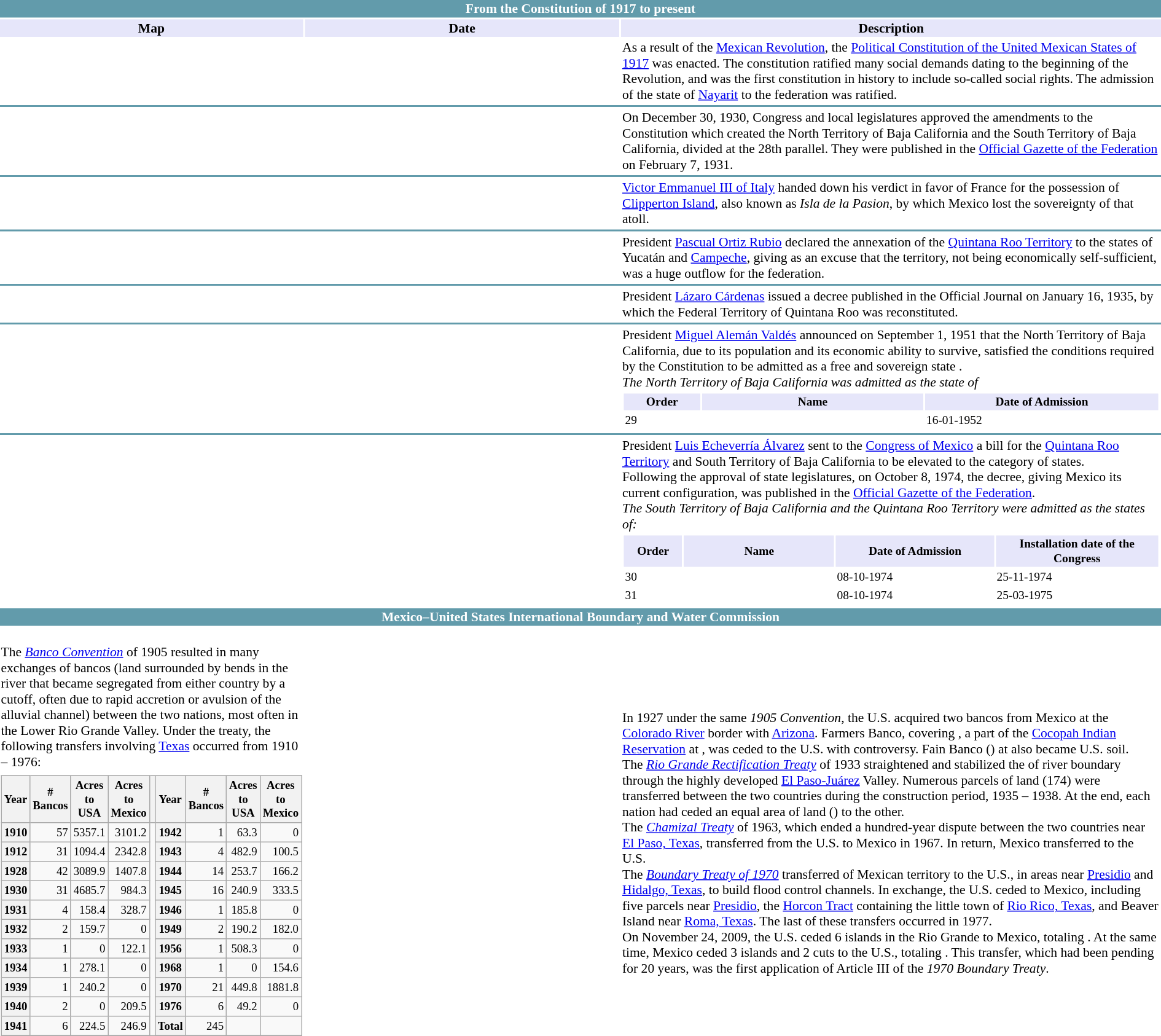<table class="toc" border="0" style="width:100%; font-size:90%">
<tr>
<th colspan="8" style="background:#629BAB; color:white; font-weight:bold">From the Constitution of 1917 to present</th>
</tr>
<tr style="text-align:center; font-weight:bold;">
<th style="background:lavender; width:20.0%">Map</th>
<th style="background:lavender; width:30.0%">Date</th>
<th style="background:lavender; width:50.0%">Description</th>
</tr>
<tr>
<td></td>
<td></td>
<td>As a result of the <a href='#'>Mexican Revolution</a>, the <a href='#'>Political Constitution of the United Mexican States of 1917</a> was enacted. The constitution ratified many social demands dating to the beginning of the Revolution, and was the first constitution in history to include so-called social rights. The admission of the state of <a href='#'>Nayarit</a> to the federation was ratified.</td>
</tr>
<tr>
<th colspan="8" style="background:#629BAB; color:brown; font-weight:bold"></th>
</tr>
<tr>
<td></td>
<td></td>
<td>On December 30, 1930, Congress and local legislatures approved the amendments to the Constitution which created the North Territory of Baja California and the South Territory of Baja California, divided at the 28th parallel. They were published in the <a href='#'>Official Gazette of the Federation</a> on February 7, 1931.</td>
</tr>
<tr>
<th colspan="8" style="background:#629BAB; color:white; font-weight:bold"></th>
</tr>
<tr>
<td></td>
<td></td>
<td><a href='#'>Victor Emmanuel III of Italy</a> handed down his verdict in favor of France for the possession of <a href='#'>Clipperton Island</a>, also known as <em>Isla de la Pasion</em>, by which Mexico lost the sovereignty of that atoll.</td>
</tr>
<tr>
<th colspan="8" style="background:#629BAB; color:white; font-weight:bold"></th>
</tr>
<tr>
<td></td>
<td></td>
<td>President <a href='#'>Pascual Ortiz Rubio</a> declared the annexation of the <a href='#'>Quintana Roo Territory</a> to the states of Yucatán and <a href='#'>Campeche</a>, giving as an excuse that the territory, not being economically self-sufficient, was a huge outflow for the federation.</td>
</tr>
<tr>
<th colspan="8" style="background:#629BAB; color:white; font-weight:bold"></th>
</tr>
<tr>
<td></td>
<td></td>
<td>President <a href='#'>Lázaro Cárdenas</a> issued a decree published in the Official Journal on January 16, 1935, by which the Federal Territory of Quintana Roo was reconstituted.</td>
</tr>
<tr>
<th colspan="8" style="background:#629BAB; color:white; font-weight:bold"></th>
</tr>
<tr>
<td></td>
<td></td>
<td>President <a href='#'>Miguel Alemán Valdés</a> announced on September 1, 1951 that the North Territory of Baja California, due to its population and its economic ability to survive, satisfied the conditions required by the Constitution to be admitted as a free and sovereign state .<br><em>The North Territory of Baja California was admitted as the state of</em><table class="toc" border="0" style="width:100%; font-size:90%">
<tr>
</tr>
<tr style="text-align:center; font-weight:bold;">
<th style="background:lavender; width:2.5%">Order</th>
<th style="background:lavender; width:10.0%">Name</th>
<th style="background:lavender; width:10.5%">Date of Admission</th>
</tr>
<tr>
<td>29</td>
<td></td>
<td>16-01-1952</td>
</tr>
</table>
</td>
</tr>
<tr>
<th colspan="8" style="background:#629BAB; color:white; font-weight:bold"></th>
</tr>
<tr>
<td></td>
<td></td>
<td>President <a href='#'>Luis Echeverría Álvarez</a> sent to the <a href='#'>Congress of Mexico</a> a bill for the <a href='#'>Quintana Roo Territory</a> and South Territory of Baja California to be elevated to the category of states.<br>Following the approval of state legislatures, on October 8, 1974, the decree, giving Mexico its current configuration, was published in the <a href='#'>Official Gazette of the Federation</a>.<br><em>The South Territory of Baja California and the Quintana Roo Territory were admitted as the states of:</em><table class="toc" border="0" style="width:100%; font-size:90%">
<tr>
</tr>
<tr style="text-align:center; font-weight:bold;">
<th style="background:lavender; width:2.5%">Order</th>
<th style="background:lavender; width:10.0%">Name</th>
<th style="background:lavender; width:10.5%">Date of Admission</th>
<th style="background:lavender; width:10.5%">Installation date of the Congress</th>
</tr>
<tr>
<td>30</td>
<td></td>
<td>08-10-1974</td>
<td>25-11-1974</td>
</tr>
<tr>
<td>31</td>
<td></td>
<td>08-10-1974</td>
<td>25-03-1975</td>
</tr>
</table>
</td>
</tr>
<tr>
<th colspan="8" style="background:#629BAB; color:white; font-weight:bold"><strong>Mexico–United States International Boundary and Water Commission</strong></th>
</tr>
<tr>
<td><br>The <em><a href='#'>Banco Convention</a></em> of 1905 resulted in many exchanges of bancos (land surrounded by bends in the river that became segregated from either country by a cutoff, often due to rapid accretion or avulsion of the alluvial channel) between the two nations, most often in the Lower Rio Grande Valley.  Under the treaty, the following transfers involving <a href='#'>Texas</a> occurred from 1910 – 1976:<table class="wikitable" style="margin:0.5em auto; text-align:right; font-size:87%; border:1; cellpadding:5; cellspacing:0;">
<tr>
<th scope="col" width="40px">Year</th>
<th scope="col" width="43px"># Bancos</th>
<th scope="col" width="65px">Acres to USA</th>
<th scope="col" width="65px">Acres to Mexico</th>
<th scope="col" width="1px"></th>
<th scope="col" width="40px">Year</th>
<th scope="col" width="43px"># Bancos</th>
<th scope="col" width="65px">Acres to USA</th>
<th scope="col" width="65px">Acres to Mexico</th>
</tr>
<tr --->
<th>1910</th>
<td>57</td>
<td>5357.1</td>
<td>3101.2</td>
<td rowspan="12"></td>
<th>1942</th>
<td>1</td>
<td>63.3</td>
<td>0</td>
</tr>
<tr --->
<th>1912</th>
<td>31</td>
<td>1094.4</td>
<td>2342.8</td>
<th>1943</th>
<td>4</td>
<td>482.9</td>
<td>100.5</td>
</tr>
<tr --->
<th>1928</th>
<td>42</td>
<td>3089.9</td>
<td>1407.8</td>
<th>1944</th>
<td>14</td>
<td>253.7</td>
<td>166.2</td>
</tr>
<tr --->
<th>1930</th>
<td>31</td>
<td>4685.7</td>
<td>984.3</td>
<th>1945</th>
<td>16</td>
<td>240.9</td>
<td>333.5</td>
</tr>
<tr --->
<th>1931</th>
<td>4</td>
<td>158.4</td>
<td>328.7</td>
<th>1946</th>
<td>1</td>
<td>185.8</td>
<td>0</td>
</tr>
<tr --->
<th>1932</th>
<td>2</td>
<td>159.7</td>
<td>0</td>
<th>1949</th>
<td>2</td>
<td>190.2</td>
<td>182.0</td>
</tr>
<tr --->
<th>1933</th>
<td>1</td>
<td>0</td>
<td>122.1</td>
<th>1956</th>
<td>1</td>
<td>508.3</td>
<td>0</td>
</tr>
<tr --->
<th>1934</th>
<td>1</td>
<td>278.1</td>
<td>0</td>
<th>1968</th>
<td>1</td>
<td>0</td>
<td>154.6</td>
</tr>
<tr --->
<th>1939</th>
<td>1</td>
<td>240.2</td>
<td>0</td>
<th>1970</th>
<td>21</td>
<td>449.8</td>
<td>1881.8</td>
</tr>
<tr --->
<th>1940</th>
<td>2</td>
<td>0</td>
<td>209.5</td>
<th>1976</th>
<td>6</td>
<td>49.2</td>
<td>0</td>
</tr>
<tr --->
<th>1941</th>
<td>6</td>
<td>224.5</td>
<td>246.9</td>
<th>Total</th>
<td>245</td>
<td></td>
<td></td>
</tr>
<tr --->
</tr>
</table>
</td>
<td><br></td>
<td><br>In 1927 under the same <em>1905 Convention</em>, the U.S. acquired two bancos from Mexico at the <a href='#'>Colorado River</a> border with <a href='#'>Arizona</a>.  Farmers Banco, covering , a part of the <a href='#'>Cocopah Indian Reservation</a> at , was ceded to the U.S. with controversy.  Fain Banco () at  also became U.S. soil.<br>The <em><a href='#'>Rio Grande Rectification Treaty</a></em> of 1933 straightened and stabilized the  of river boundary through the highly developed <a href='#'>El Paso-Juárez</a> Valley. Numerous parcels of land (174) were transferred between the two countries during the construction period, 1935 – 1938.  At the end, each nation had ceded an equal area of land () to the other.<br>The <em><a href='#'>Chamizal Treaty</a></em> of 1963, which ended a hundred-year dispute between the two countries near <a href='#'>El Paso, Texas</a>, transferred  from the U.S. to Mexico in 1967.  In  return, Mexico transferred  to the U.S.<br>The <em><a href='#'>Boundary Treaty of 1970</a></em> transferred  of Mexican territory to the U.S., in areas near <a href='#'>Presidio</a> and <a href='#'>Hidalgo, Texas</a>, to build flood control channels. In exchange, the U.S. ceded  to Mexico, including five parcels near <a href='#'>Presidio</a>, the <a href='#'>Horcon Tract</a> containing the little town of <a href='#'>Rio Rico, Texas</a>, and Beaver Island near <a href='#'>Roma, Texas</a>. The last of these transfers occurred in 1977.<br>On November 24, 2009, the U.S. ceded 6 islands in the Rio Grande to Mexico, totaling . At the same time, Mexico ceded 3 islands and 2 cuts to the U.S., totaling .  This transfer, which had been pending for 20 years, was the first application of Article III of the <em>1970 Boundary Treaty</em>.</td>
</tr>
</table>
